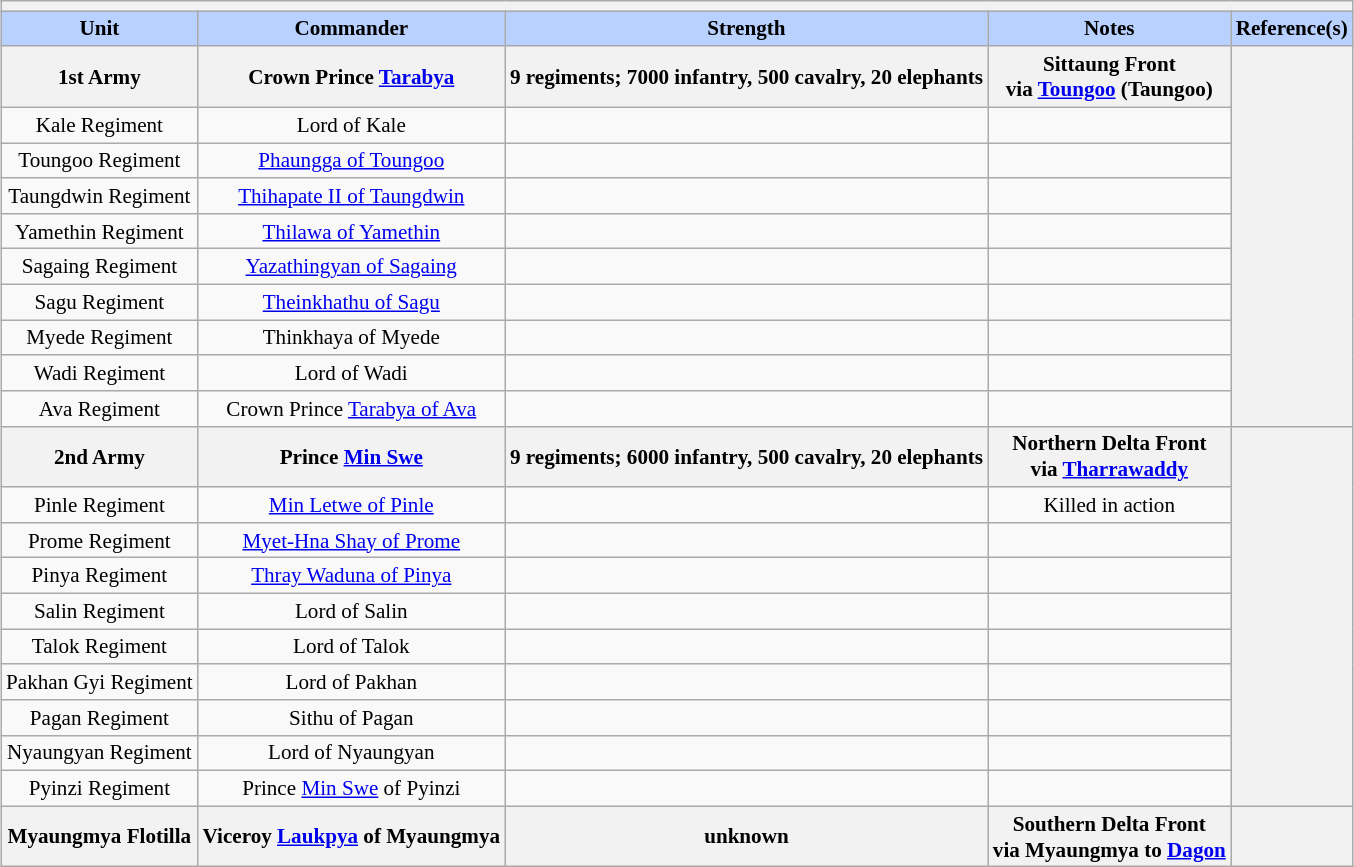<table class="wikitable collapsible" style="min-width:60em; margin:0.3em auto; font-size:88%;">
<tr>
<th colspan=5></th>
</tr>
<tr>
<th style="background-color:#B9D1FF">Unit</th>
<th style="background-color:#B9D1FF">Commander</th>
<th style="background-color:#B9D1FF">Strength</th>
<th style="background-color:#B9D1FF">Notes</th>
<th style="background-color:#B9D1FF">Reference(s)</th>
</tr>
<tr>
<th colspan="1">1st Army</th>
<th colspan="1">Crown Prince <a href='#'>Tarabya</a></th>
<th colspan="1">9 regiments; 7000 infantry, 500 cavalry, 20 elephants</th>
<th colspan="1">Sittaung Front <br> via <a href='#'>Toungoo</a> (Taungoo)</th>
<th rowspan="10"></th>
</tr>
<tr>
<td align="center">Kale Regiment</td>
<td align="center">Lord of Kale</td>
<td align="center"></td>
<td align="center"></td>
</tr>
<tr>
<td align="center">Toungoo Regiment</td>
<td align="center"><a href='#'>Phaungga of Toungoo</a></td>
<td align="center"></td>
<td align="center"></td>
</tr>
<tr>
<td align="center">Taungdwin Regiment</td>
<td align="center"><a href='#'>Thihapate II of Taungdwin</a></td>
<td align="center"></td>
<td align="center"></td>
</tr>
<tr>
<td align="center">Yamethin Regiment</td>
<td align="center"><a href='#'>Thilawa of Yamethin</a></td>
<td align="center"></td>
<td align="center"></td>
</tr>
<tr>
<td align="center">Sagaing Regiment</td>
<td align="center"><a href='#'>Yazathingyan of Sagaing</a></td>
<td align="center"></td>
<td align="center"></td>
</tr>
<tr>
<td align="center">Sagu Regiment</td>
<td align="center"><a href='#'>Theinkhathu of Sagu</a></td>
<td align="center"></td>
<td align="center"></td>
</tr>
<tr>
<td align="center">Myede Regiment</td>
<td align="center">Thinkhaya of Myede</td>
<td align="center"></td>
<td align="center"></td>
</tr>
<tr>
<td align="center">Wadi Regiment</td>
<td align="center">Lord of Wadi</td>
<td align="center"></td>
<td align="center"></td>
</tr>
<tr>
<td align="center">Ava Regiment</td>
<td align="center">Crown Prince <a href='#'>Tarabya of Ava</a></td>
<td align="center"></td>
<td align="center"></td>
</tr>
<tr>
<th colspan="1">2nd Army</th>
<th colspan="1">Prince <a href='#'>Min Swe</a></th>
<th colspan="1">9 regiments; 6000 infantry, 500 cavalry, 20 elephants</th>
<th colspan="1">Northern Delta Front <br> via <a href='#'>Tharrawaddy</a></th>
<th rowspan="10"></th>
</tr>
<tr>
<td align="center">Pinle Regiment</td>
<td align="center"><a href='#'>Min Letwe of Pinle</a></td>
<td align="center"></td>
<td align="center">Killed in action </td>
</tr>
<tr>
<td align="center">Prome Regiment</td>
<td align="center"><a href='#'>Myet-Hna Shay of Prome</a></td>
<td align="center"></td>
<td align="center"></td>
</tr>
<tr>
<td align="center">Pinya Regiment</td>
<td align="center"><a href='#'>Thray Waduna of Pinya</a></td>
<td align="center"></td>
<td align="center"></td>
</tr>
<tr>
<td align="center">Salin Regiment</td>
<td align="center">Lord of Salin</td>
<td align="center"></td>
<td align="center"></td>
</tr>
<tr>
<td align="center">Talok Regiment</td>
<td align="center">Lord of Talok</td>
<td align="center"></td>
<td align="center"></td>
</tr>
<tr>
<td align="center">Pakhan Gyi Regiment</td>
<td align="center">Lord of Pakhan</td>
<td align="center"></td>
<td align="center"></td>
</tr>
<tr>
<td align="center">Pagan Regiment</td>
<td align="center">Sithu of Pagan</td>
<td align="center"></td>
<td align="center"></td>
</tr>
<tr>
<td align="center">Nyaungyan Regiment</td>
<td align="center">Lord of Nyaungyan</td>
<td align="center"></td>
<td align="center"></td>
</tr>
<tr>
<td align="center">Pyinzi Regiment</td>
<td align="center">Prince <a href='#'>Min Swe</a> of Pyinzi</td>
<td align="center"></td>
<td align="center"></td>
</tr>
<tr>
<th colspan="1">Myaungmya Flotilla</th>
<th colspan="1">Viceroy <a href='#'>Laukpya</a> of Myaungmya</th>
<th colspan="1">unknown</th>
<th colspan="1">Southern Delta Front <br> via Myaungmya to <a href='#'>Dagon</a></th>
<th colspan="1"></th>
</tr>
</table>
